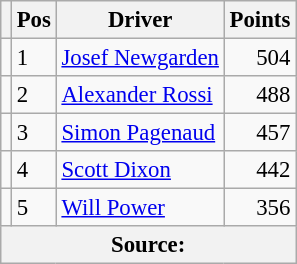<table class="wikitable" style="font-size: 95%;">
<tr>
<th></th>
<th>Pos</th>
<th>Driver</th>
<th>Points</th>
</tr>
<tr>
<td align="left"></td>
<td>1</td>
<td> <a href='#'>Josef Newgarden</a></td>
<td align="right">504</td>
</tr>
<tr>
<td align="left"></td>
<td>2</td>
<td> <a href='#'>Alexander Rossi</a></td>
<td align="right">488</td>
</tr>
<tr>
<td align="left"></td>
<td>3</td>
<td> <a href='#'>Simon Pagenaud</a></td>
<td align="right">457</td>
</tr>
<tr>
<td align="left"></td>
<td>4</td>
<td> <a href='#'>Scott Dixon</a></td>
<td align="right">442</td>
</tr>
<tr>
<td align="left"></td>
<td>5</td>
<td> <a href='#'>Will Power</a></td>
<td align="right">356</td>
</tr>
<tr>
<th colspan="11">Source: </th>
</tr>
</table>
